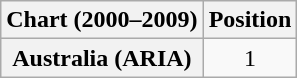<table class="wikitable plainrowheaders" style="text-align:center">
<tr>
<th scope="col">Chart (2000–2009)</th>
<th scope="col">Position</th>
</tr>
<tr>
<th scope="row">Australia (ARIA)</th>
<td>1</td>
</tr>
</table>
